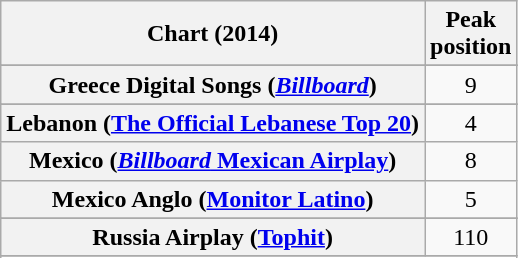<table class="wikitable plainrowheaders sortable" style="text-align:center">
<tr>
<th scope="col">Chart (2014)</th>
<th scope="col">Peak<br>position</th>
</tr>
<tr>
</tr>
<tr>
</tr>
<tr>
</tr>
<tr>
</tr>
<tr>
</tr>
<tr>
</tr>
<tr>
</tr>
<tr>
</tr>
<tr>
</tr>
<tr>
</tr>
<tr>
</tr>
<tr>
<th scope="row">Greece Digital Songs (<em><a href='#'>Billboard</a></em>)</th>
<td>9</td>
</tr>
<tr>
</tr>
<tr>
<th scope="row">Lebanon (<a href='#'>The Official Lebanese Top 20</a>)</th>
<td>4</td>
</tr>
<tr>
<th scope="row">Mexico (<a href='#'><em>Billboard</em> Mexican Airplay</a>)</th>
<td>8</td>
</tr>
<tr>
<th scope="row">Mexico Anglo (<a href='#'>Monitor Latino</a>)</th>
<td>5</td>
</tr>
<tr>
</tr>
<tr>
</tr>
<tr>
<th scope="row">Russia Airplay (<a href='#'>Tophit</a>)</th>
<td>110</td>
</tr>
<tr>
</tr>
<tr>
</tr>
<tr>
</tr>
<tr>
</tr>
<tr>
</tr>
<tr>
</tr>
<tr>
</tr>
<tr>
</tr>
<tr>
</tr>
</table>
